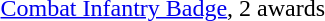<table>
<tr>
<td>  <a href='#'>Combat Infantry Badge</a>, 2 awards</td>
</tr>
</table>
